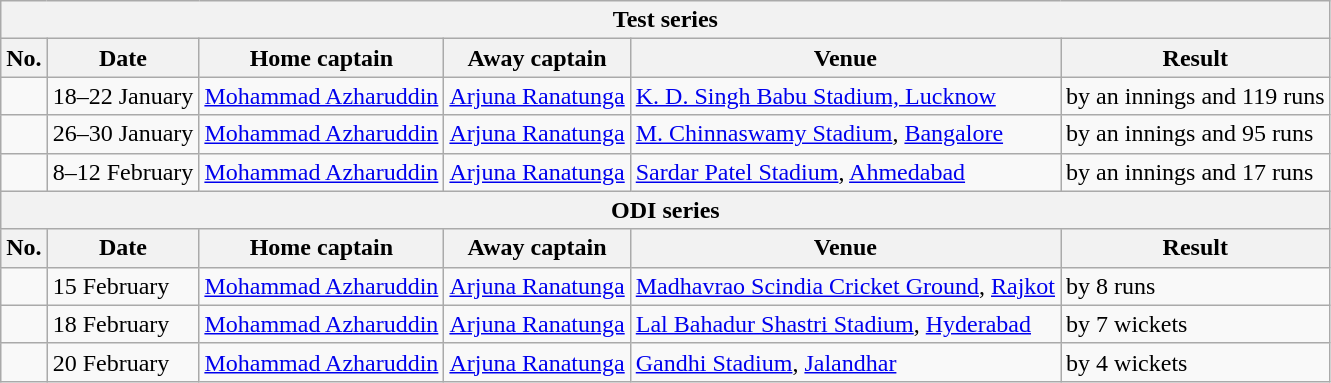<table class="wikitable">
<tr>
<th colspan="9">Test series</th>
</tr>
<tr>
<th>No.</th>
<th>Date</th>
<th>Home captain</th>
<th>Away captain</th>
<th>Venue</th>
<th>Result</th>
</tr>
<tr>
<td></td>
<td>18–22 January</td>
<td><a href='#'>Mohammad Azharuddin</a></td>
<td><a href='#'>Arjuna Ranatunga</a></td>
<td><a href='#'>K. D. Singh Babu Stadium, Lucknow</a></td>
<td> by an innings and 119 runs</td>
</tr>
<tr>
<td></td>
<td>26–30 January</td>
<td><a href='#'>Mohammad Azharuddin</a></td>
<td><a href='#'>Arjuna Ranatunga</a></td>
<td><a href='#'>M. Chinnaswamy Stadium</a>, <a href='#'>Bangalore</a></td>
<td> by an innings and 95 runs</td>
</tr>
<tr>
<td></td>
<td>8–12 February</td>
<td><a href='#'>Mohammad Azharuddin</a></td>
<td><a href='#'>Arjuna Ranatunga</a></td>
<td><a href='#'>Sardar Patel Stadium</a>, <a href='#'>Ahmedabad</a></td>
<td> by an innings and 17 runs</td>
</tr>
<tr>
<th colspan="9">ODI series</th>
</tr>
<tr>
<th>No.</th>
<th>Date</th>
<th>Home captain</th>
<th>Away captain</th>
<th>Venue</th>
<th>Result</th>
</tr>
<tr>
<td></td>
<td>15 February</td>
<td><a href='#'>Mohammad Azharuddin</a></td>
<td><a href='#'>Arjuna Ranatunga</a></td>
<td><a href='#'>Madhavrao Scindia Cricket Ground</a>, <a href='#'>Rajkot</a></td>
<td> by 8 runs</td>
</tr>
<tr>
<td></td>
<td>18 February</td>
<td><a href='#'>Mohammad Azharuddin</a></td>
<td><a href='#'>Arjuna Ranatunga</a></td>
<td><a href='#'>Lal Bahadur Shastri Stadium</a>, <a href='#'>Hyderabad</a></td>
<td> by 7 wickets</td>
</tr>
<tr>
<td></td>
<td>20 February</td>
<td><a href='#'>Mohammad Azharuddin</a></td>
<td><a href='#'>Arjuna Ranatunga</a></td>
<td><a href='#'>Gandhi Stadium</a>, <a href='#'>Jalandhar</a></td>
<td> by 4 wickets</td>
</tr>
</table>
